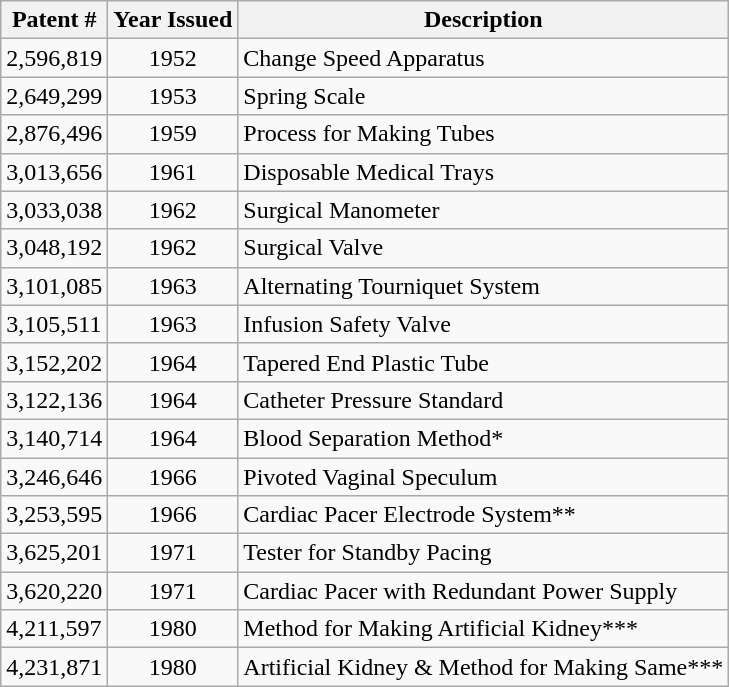<table class="wikitable">
<tr>
<th>Patent #</th>
<th>Year Issued</th>
<th>Description</th>
</tr>
<tr>
<td>2,596,819</td>
<td align=center>1952</td>
<td>Change Speed Apparatus</td>
</tr>
<tr>
<td>2,649,299</td>
<td align=center>1953</td>
<td>Spring Scale</td>
</tr>
<tr>
<td>2,876,496</td>
<td align=center>1959</td>
<td>Process for Making Tubes</td>
</tr>
<tr>
<td>3,013,656</td>
<td align=center>1961</td>
<td>Disposable Medical Trays</td>
</tr>
<tr>
<td>3,033,038</td>
<td align=center>1962</td>
<td>Surgical Manometer</td>
</tr>
<tr>
<td>3,048,192</td>
<td align=center>1962</td>
<td>Surgical Valve</td>
</tr>
<tr>
<td>3,101,085</td>
<td align=center>1963</td>
<td>Alternating Tourniquet System</td>
</tr>
<tr>
<td>3,105,511</td>
<td align=center>1963</td>
<td>Infusion Safety Valve</td>
</tr>
<tr>
<td>3,152,202</td>
<td align=center>1964</td>
<td>Tapered End Plastic Tube</td>
</tr>
<tr>
<td>3,122,136</td>
<td align=center>1964</td>
<td>Catheter Pressure Standard</td>
</tr>
<tr>
<td>3,140,714</td>
<td align=center>1964</td>
<td>Blood Separation Method*</td>
</tr>
<tr>
<td>3,246,646</td>
<td align=center>1966</td>
<td>Pivoted Vaginal Speculum</td>
</tr>
<tr>
<td>3,253,595</td>
<td align=center>1966</td>
<td>Cardiac Pacer Electrode System**</td>
</tr>
<tr>
<td>3,625,201</td>
<td align=center>1971</td>
<td>Tester for Standby Pacing</td>
</tr>
<tr>
<td>3,620,220</td>
<td align=center>1971</td>
<td>Cardiac Pacer with Redundant Power Supply</td>
</tr>
<tr>
<td>4,211,597</td>
<td align=center>1980</td>
<td>Method for Making Artificial Kidney***</td>
</tr>
<tr>
<td>4,231,871</td>
<td align=center>1980</td>
<td>Artificial Kidney & Method for Making Same***</td>
</tr>
</table>
